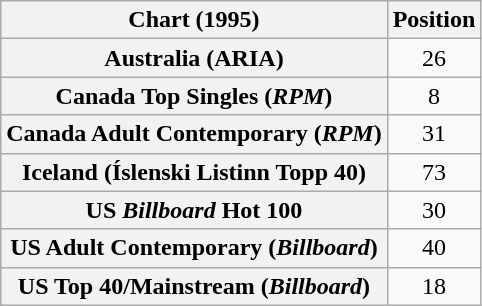<table class="wikitable sortable plainrowheaders" style="text-align:center">
<tr>
<th scope="col">Chart (1995)</th>
<th scope="col">Position</th>
</tr>
<tr>
<th scope="row">Australia (ARIA)</th>
<td>26</td>
</tr>
<tr>
<th scope="row">Canada Top Singles (<em>RPM</em>)</th>
<td>8</td>
</tr>
<tr>
<th scope="row">Canada Adult Contemporary (<em>RPM</em>)</th>
<td>31</td>
</tr>
<tr>
<th scope="row">Iceland (Íslenski Listinn Topp 40)</th>
<td>73</td>
</tr>
<tr>
<th scope="row">US <em>Billboard</em> Hot 100</th>
<td>30</td>
</tr>
<tr>
<th scope="row">US Adult Contemporary (<em>Billboard</em>)</th>
<td>40</td>
</tr>
<tr>
<th scope="row">US Top 40/Mainstream (<em>Billboard</em>)</th>
<td>18</td>
</tr>
</table>
